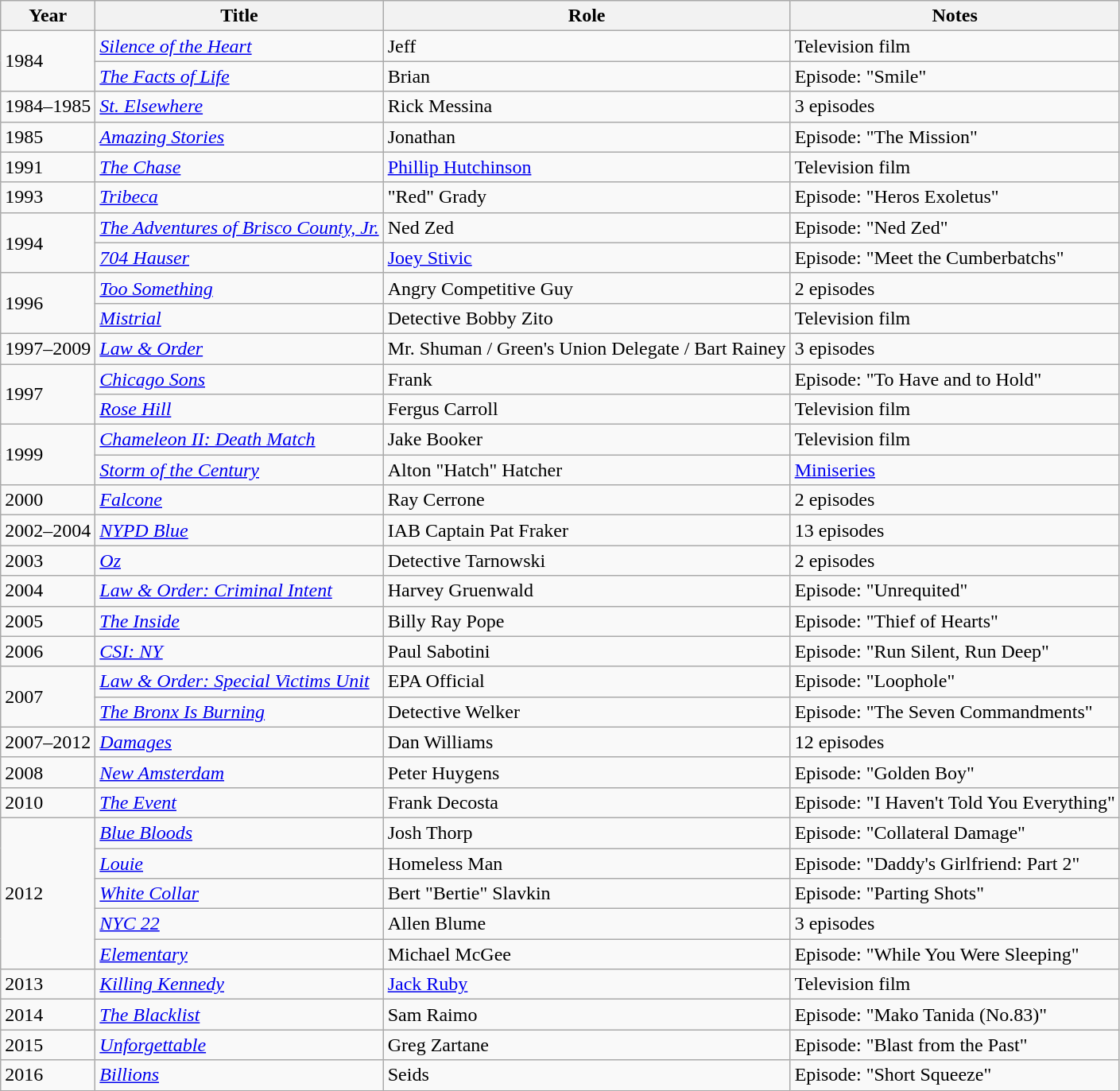<table class="wikitable sortable">
<tr>
<th>Year</th>
<th>Title</th>
<th>Role</th>
<th>Notes</th>
</tr>
<tr>
<td rowspan="2">1984</td>
<td><em><a href='#'>Silence of the Heart</a></em></td>
<td>Jeff</td>
<td>Television film</td>
</tr>
<tr>
<td><em><a href='#'>The Facts of Life</a></em></td>
<td>Brian</td>
<td>Episode: "Smile"</td>
</tr>
<tr>
<td>1984–1985</td>
<td><em><a href='#'>St. Elsewhere</a></em></td>
<td>Rick Messina</td>
<td>3 episodes</td>
</tr>
<tr>
<td>1985</td>
<td><em><a href='#'>Amazing Stories</a></em></td>
<td>Jonathan</td>
<td>Episode: "The Mission"</td>
</tr>
<tr>
<td>1991</td>
<td><em><a href='#'>The Chase</a></em></td>
<td><a href='#'>Phillip Hutchinson</a></td>
<td>Television film</td>
</tr>
<tr>
<td>1993</td>
<td><em><a href='#'>Tribeca</a></em></td>
<td>"Red" Grady</td>
<td>Episode: "Heros Exoletus"</td>
</tr>
<tr>
<td rowspan="2">1994</td>
<td><em><a href='#'>The Adventures of Brisco County, Jr.</a></em></td>
<td>Ned Zed</td>
<td>Episode: "Ned Zed"</td>
</tr>
<tr>
<td><em><a href='#'>704 Hauser</a></em></td>
<td><a href='#'>Joey Stivic</a></td>
<td>Episode: "Meet the Cumberbatchs"</td>
</tr>
<tr>
<td rowspan="2">1996</td>
<td><em><a href='#'>Too Something</a></em></td>
<td>Angry Competitive Guy</td>
<td>2 episodes</td>
</tr>
<tr>
<td><em><a href='#'>Mistrial</a></em></td>
<td>Detective Bobby Zito</td>
<td>Television film</td>
</tr>
<tr>
<td>1997–2009</td>
<td><em><a href='#'>Law & Order</a></em></td>
<td>Mr. Shuman / Green's Union Delegate / Bart Rainey</td>
<td>3 episodes</td>
</tr>
<tr>
<td rowspan="2">1997</td>
<td><em><a href='#'>Chicago Sons</a></em></td>
<td>Frank</td>
<td>Episode: "To Have and to Hold"</td>
</tr>
<tr>
<td><em><a href='#'>Rose Hill</a></em></td>
<td>Fergus Carroll</td>
<td>Television film</td>
</tr>
<tr>
<td rowspan="2">1999</td>
<td><em><a href='#'>Chameleon II: Death Match</a></em></td>
<td>Jake Booker</td>
<td>Television film</td>
</tr>
<tr>
<td><em><a href='#'>Storm of the Century</a></em></td>
<td>Alton "Hatch" Hatcher</td>
<td><a href='#'>Miniseries</a></td>
</tr>
<tr>
<td>2000</td>
<td><em><a href='#'>Falcone</a></em></td>
<td>Ray Cerrone</td>
<td>2 episodes</td>
</tr>
<tr>
<td>2002–2004</td>
<td><em><a href='#'>NYPD Blue</a></em></td>
<td>IAB Captain Pat Fraker</td>
<td>13 episodes</td>
</tr>
<tr>
<td>2003</td>
<td><em><a href='#'>Oz</a></em></td>
<td>Detective Tarnowski</td>
<td>2 episodes</td>
</tr>
<tr>
<td>2004</td>
<td><em><a href='#'>Law & Order: Criminal Intent</a></em></td>
<td>Harvey Gruenwald</td>
<td>Episode: "Unrequited"</td>
</tr>
<tr>
<td>2005</td>
<td><em><a href='#'>The Inside</a></em></td>
<td>Billy Ray Pope</td>
<td>Episode: "Thief of Hearts"</td>
</tr>
<tr>
<td>2006</td>
<td><em><a href='#'>CSI: NY</a></em></td>
<td>Paul Sabotini</td>
<td>Episode: "Run Silent, Run Deep"</td>
</tr>
<tr>
<td rowspan="2">2007</td>
<td><em><a href='#'>Law & Order: Special Victims Unit</a></em></td>
<td>EPA Official</td>
<td>Episode: "Loophole"</td>
</tr>
<tr>
<td><em><a href='#'>The Bronx Is Burning</a></em></td>
<td>Detective Welker</td>
<td>Episode: "The Seven Commandments"</td>
</tr>
<tr>
<td>2007–2012</td>
<td><em><a href='#'>Damages</a></em></td>
<td>Dan Williams</td>
<td>12 episodes</td>
</tr>
<tr>
<td>2008</td>
<td><em><a href='#'>New Amsterdam</a></em></td>
<td>Peter Huygens</td>
<td>Episode: "Golden Boy"</td>
</tr>
<tr>
<td>2010</td>
<td><em><a href='#'>The Event</a></em></td>
<td>Frank Decosta</td>
<td>Episode: "I Haven't Told You Everything"</td>
</tr>
<tr>
<td rowspan="5">2012</td>
<td><em><a href='#'>Blue Bloods</a></em></td>
<td>Josh Thorp</td>
<td>Episode: "Collateral Damage"</td>
</tr>
<tr>
<td><em><a href='#'>Louie</a></em></td>
<td>Homeless Man</td>
<td>Episode: "Daddy's Girlfriend: Part 2"</td>
</tr>
<tr>
<td><em><a href='#'>White Collar</a></em></td>
<td>Bert "Bertie" Slavkin</td>
<td>Episode: "Parting Shots"</td>
</tr>
<tr>
<td><em><a href='#'>NYC 22</a></em></td>
<td>Allen Blume</td>
<td>3 episodes</td>
</tr>
<tr>
<td><em><a href='#'>Elementary</a></em></td>
<td>Michael McGee</td>
<td>Episode: "While You Were Sleeping"</td>
</tr>
<tr>
<td>2013</td>
<td><em><a href='#'>Killing Kennedy</a></em></td>
<td><a href='#'>Jack Ruby</a></td>
<td>Television film</td>
</tr>
<tr>
<td>2014</td>
<td><em><a href='#'>The Blacklist</a></em></td>
<td>Sam Raimo</td>
<td>Episode: "Mako Tanida (No.83)"</td>
</tr>
<tr>
<td>2015</td>
<td><em><a href='#'>Unforgettable</a></em></td>
<td>Greg Zartane</td>
<td>Episode: "Blast from the Past"</td>
</tr>
<tr>
<td>2016</td>
<td><em><a href='#'>Billions</a></em></td>
<td>Seids</td>
<td>Episode: "Short Squeeze"</td>
</tr>
</table>
